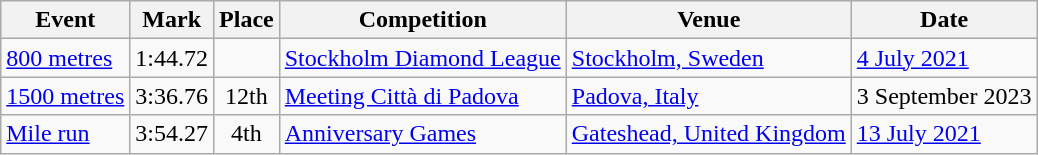<table class="wikitable">
<tr>
<th>Event</th>
<th>Mark</th>
<th>Place</th>
<th>Competition</th>
<th>Venue</th>
<th>Date</th>
</tr>
<tr>
<td><a href='#'>800 metres</a></td>
<td>1:44.72</td>
<td align=center></td>
<td><a href='#'>Stockholm Diamond League</a></td>
<td><a href='#'>Stockholm, Sweden</a></td>
<td><a href='#'>4 July 2021</a></td>
</tr>
<tr>
<td><a href='#'>1500 metres</a></td>
<td>3:36.76</td>
<td align=center>12th</td>
<td><a href='#'>Meeting Città di Padova</a></td>
<td><a href='#'>Padova, Italy</a></td>
<td>3 September 2023</td>
</tr>
<tr>
<td><a href='#'>Mile run</a></td>
<td>3:54.27</td>
<td align=center>4th</td>
<td><a href='#'>Anniversary Games</a></td>
<td><a href='#'>Gateshead, United Kingdom</a></td>
<td><a href='#'>13 July 2021</a></td>
</tr>
</table>
